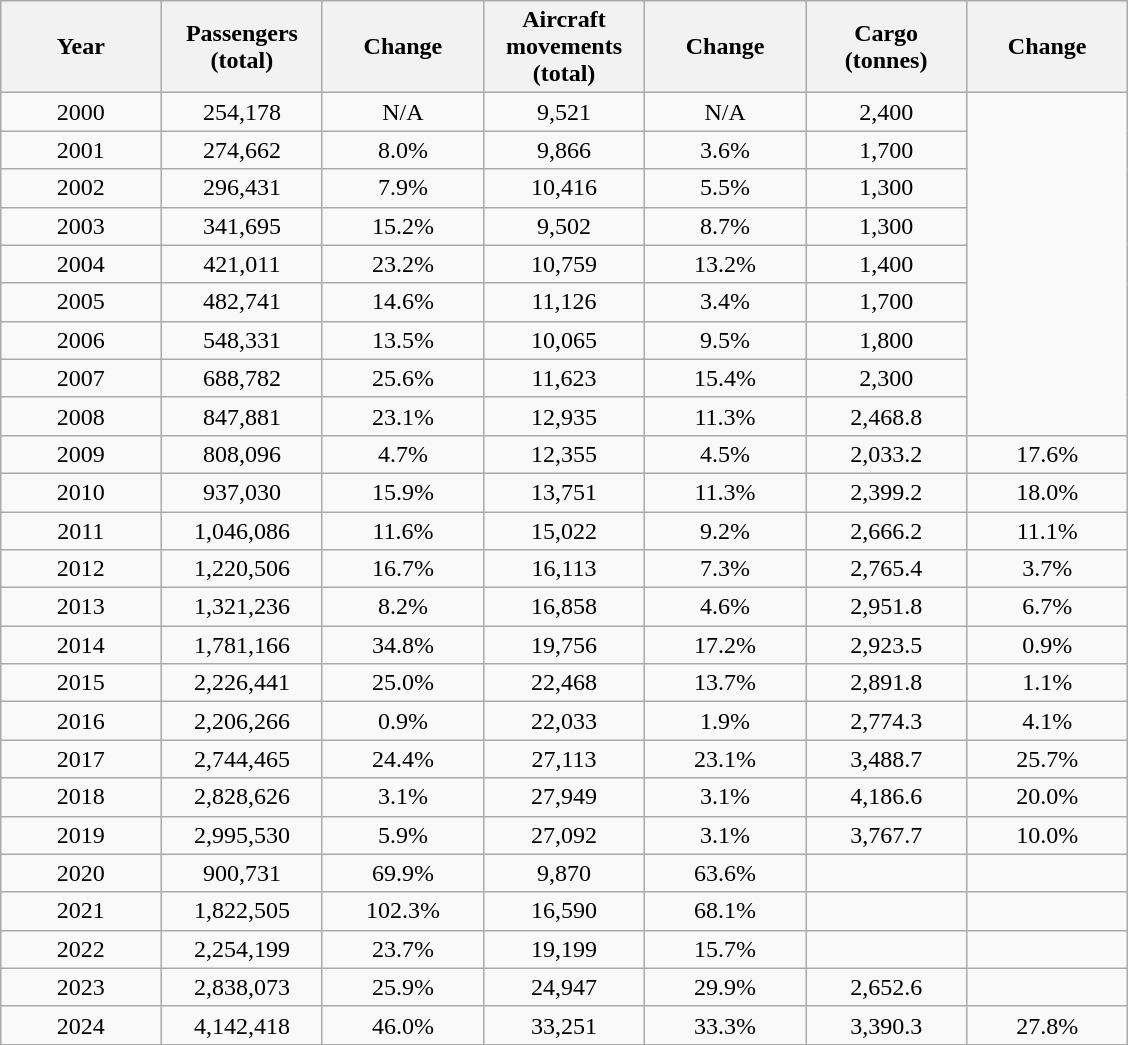<table class="wikitable" style="margin:0.5em auto; text-align:center">
<tr>
<th width="100">Year</th>
<th width="100">Passengers (total)</th>
<th width="100">Change</th>
<th width="100">Aircraft movements (total)</th>
<th width="100">Change</th>
<th width="100">Cargo (tonnes)</th>
<th width="100">Change</th>
</tr>
<tr>
<td>2000</td>
<td>254,178</td>
<td>N/A</td>
<td>9,521</td>
<td>N/A</td>
<td>2,400</td>
</tr>
<tr>
<td>2001</td>
<td>274,662</td>
<td> 8.0%</td>
<td>9,866</td>
<td> 3.6%</td>
<td>1,700</td>
</tr>
<tr>
<td>2002</td>
<td>296,431</td>
<td> 7.9%</td>
<td>10,416</td>
<td> 5.5%</td>
<td>1,300</td>
</tr>
<tr>
<td>2003</td>
<td>341,695</td>
<td> 15.2%</td>
<td>9,502</td>
<td> 8.7%</td>
<td>1,300</td>
</tr>
<tr>
<td>2004</td>
<td>421,011</td>
<td> 23.2%</td>
<td>10,759</td>
<td> 13.2%</td>
<td>1,400</td>
</tr>
<tr>
<td>2005</td>
<td>482,741</td>
<td> 14.6%</td>
<td>11,126</td>
<td> 3.4%</td>
<td>1,700</td>
</tr>
<tr>
<td>2006</td>
<td>548,331</td>
<td> 13.5%</td>
<td>10,065</td>
<td> 9.5%</td>
<td>1,800</td>
</tr>
<tr>
<td>2007</td>
<td>688,782</td>
<td> 25.6%</td>
<td>11,623</td>
<td> 15.4%</td>
<td>2,300</td>
</tr>
<tr>
<td>2008</td>
<td>847,881</td>
<td> 23.1%</td>
<td>12,935</td>
<td> 11.3%</td>
<td>2,468.8</td>
</tr>
<tr>
<td>2009</td>
<td>808,096</td>
<td> 4.7%</td>
<td>12,355</td>
<td> 4.5%</td>
<td>2,033.2</td>
<td> 17.6%</td>
</tr>
<tr>
<td>2010</td>
<td>937,030</td>
<td> 15.9%</td>
<td>13,751</td>
<td> 11.3%</td>
<td>2,399.2</td>
<td> 18.0%</td>
</tr>
<tr>
<td>2011</td>
<td>1,046,086</td>
<td> 11.6%</td>
<td>15,022</td>
<td> 9.2%</td>
<td>2,666.2</td>
<td> 11.1%</td>
</tr>
<tr>
<td>2012</td>
<td>1,220,506</td>
<td> 16.7%</td>
<td>16,113</td>
<td> 7.3%</td>
<td>2,765.4</td>
<td> 3.7%</td>
</tr>
<tr>
<td>2013</td>
<td>1,321,236</td>
<td> 8.2%</td>
<td>16,858</td>
<td> 4.6%</td>
<td>2,951.8</td>
<td> 6.7%</td>
</tr>
<tr>
<td>2014</td>
<td>1,781,166</td>
<td> 34.8%</td>
<td>19,756</td>
<td> 17.2%</td>
<td>2,923.5</td>
<td> 0.9%</td>
</tr>
<tr>
<td>2015</td>
<td>2,226,441</td>
<td> 25.0%</td>
<td>22,468</td>
<td> 13.7%</td>
<td>2,891.8</td>
<td> 1.1%</td>
</tr>
<tr>
<td>2016</td>
<td>2,206,266</td>
<td> 0.9%</td>
<td>22,033</td>
<td> 1.9%</td>
<td>2,774.3</td>
<td> 4.1%</td>
</tr>
<tr>
<td>2017</td>
<td>2,744,465</td>
<td> 24.4%</td>
<td>27,113</td>
<td> 23.1%</td>
<td>3,488.7</td>
<td> 25.7%</td>
</tr>
<tr>
<td>2018</td>
<td>2,828,626</td>
<td> 3.1%</td>
<td>27,949</td>
<td> 3.1%</td>
<td>4,186.6</td>
<td> 20.0%</td>
</tr>
<tr>
<td>2019</td>
<td>2,995,530</td>
<td> 5.9%</td>
<td>27,092</td>
<td> 3.1%</td>
<td>3,767.7</td>
<td> 10.0%</td>
</tr>
<tr>
<td>2020</td>
<td>900,731</td>
<td> 69.9%</td>
<td>9,870</td>
<td> 63.6%</td>
<td></td>
<td></td>
</tr>
<tr>
<td>2021</td>
<td>1,822,505</td>
<td> 102.3%</td>
<td>16,590</td>
<td> 68.1%</td>
<td></td>
<td></td>
</tr>
<tr>
<td>2022</td>
<td>2,254,199</td>
<td> 23.7%</td>
<td>19,199</td>
<td> 15.7%</td>
<td></td>
<td></td>
</tr>
<tr>
<td>2023</td>
<td>2,838,073</td>
<td>25.9%</td>
<td>24,947</td>
<td> 29.9%</td>
<td>2,652.6</td>
<td></td>
</tr>
<tr>
<td>2024</td>
<td>4,142,418</td>
<td>46.0%</td>
<td>33,251</td>
<td> 33.3%</td>
<td>3,390.3</td>
<td> 27.8%</td>
</tr>
</table>
